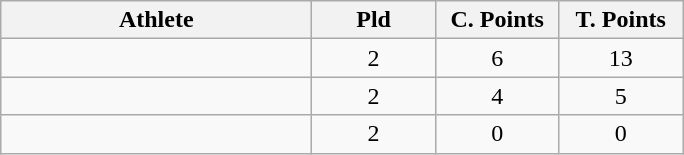<table class="wikitable" style="text-align:center">
<tr>
<th width=200>Athlete</th>
<th width=75>Pld</th>
<th width=75>C. Points</th>
<th width=75>T. Points</th>
</tr>
<tr>
<td style="text-align:left"></td>
<td>2</td>
<td>6</td>
<td>13</td>
</tr>
<tr>
<td style="text-align:left"></td>
<td>2</td>
<td>4</td>
<td>5</td>
</tr>
<tr>
<td style="text-align:left"></td>
<td>2</td>
<td>0</td>
<td>0</td>
</tr>
</table>
